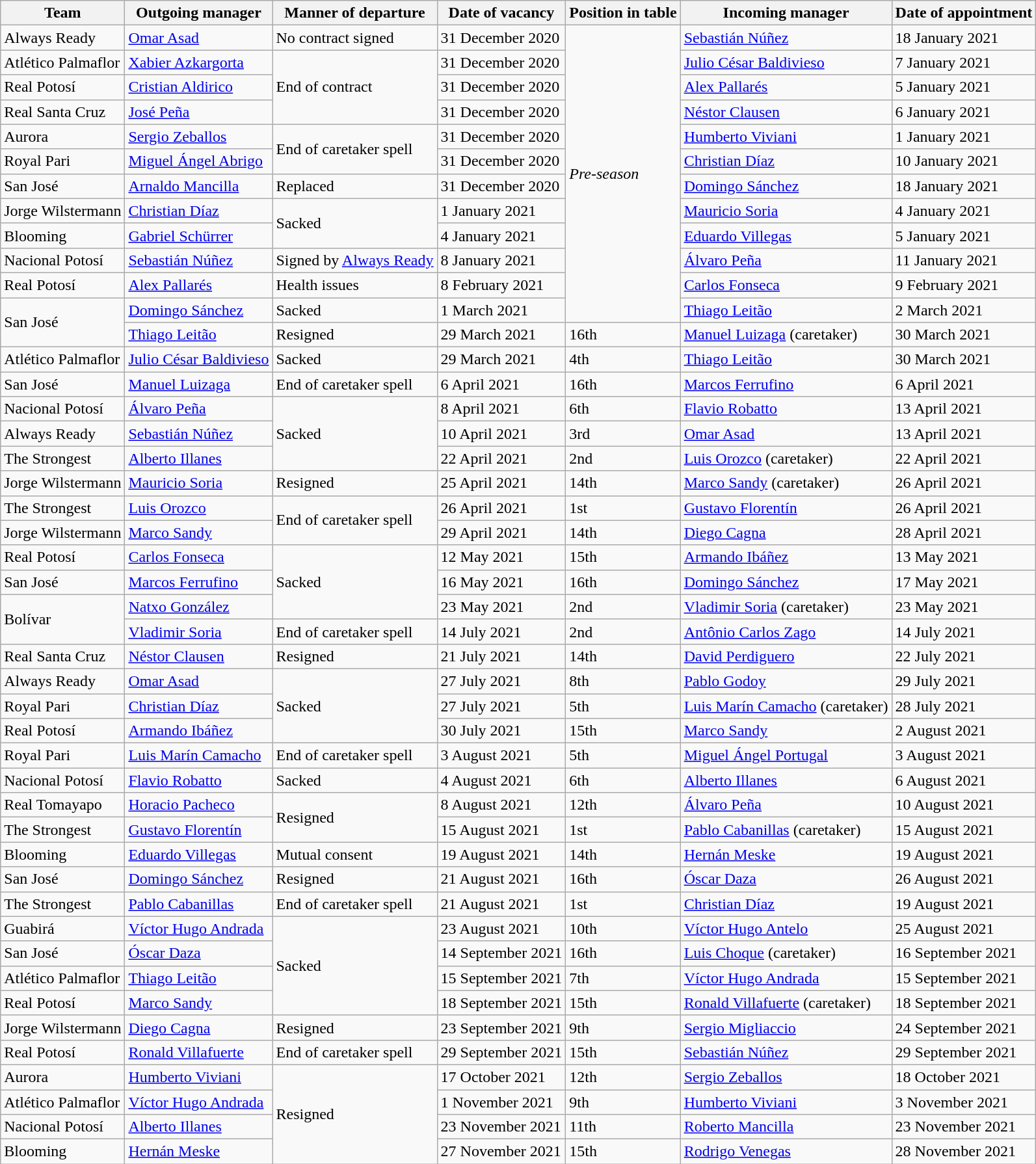<table class="wikitable sortable">
<tr>
<th>Team</th>
<th>Outgoing manager</th>
<th>Manner of departure</th>
<th>Date of vacancy</th>
<th>Position in table</th>
<th>Incoming manager</th>
<th>Date of appointment</th>
</tr>
<tr>
<td>Always Ready</td>
<td> <a href='#'>Omar Asad</a></td>
<td>No contract signed</td>
<td>31 December 2020</td>
<td rowspan=12><em>Pre-season</em></td>
<td> <a href='#'>Sebastián Núñez</a></td>
<td>18 January 2021</td>
</tr>
<tr>
<td>Atlético Palmaflor</td>
<td> <a href='#'>Xabier Azkargorta</a></td>
<td rowspan=3>End of contract</td>
<td>31 December 2020</td>
<td> <a href='#'>Julio César Baldivieso</a></td>
<td>7 January 2021</td>
</tr>
<tr>
<td>Real Potosí</td>
<td> <a href='#'>Cristian Aldirico</a></td>
<td>31 December 2020</td>
<td> <a href='#'>Alex Pallarés</a></td>
<td>5 January 2021</td>
</tr>
<tr>
<td>Real Santa Cruz</td>
<td> <a href='#'>José Peña</a></td>
<td>31 December 2020</td>
<td> <a href='#'>Néstor Clausen</a></td>
<td>6 January 2021</td>
</tr>
<tr>
<td>Aurora</td>
<td> <a href='#'>Sergio Zeballos</a></td>
<td rowspan=2>End of caretaker spell</td>
<td>31 December 2020</td>
<td> <a href='#'>Humberto Viviani</a></td>
<td>1 January 2021</td>
</tr>
<tr>
<td>Royal Pari</td>
<td> <a href='#'>Miguel Ángel Abrigo</a></td>
<td>31 December 2020</td>
<td> <a href='#'>Christian Díaz</a></td>
<td>10 January 2021</td>
</tr>
<tr>
<td>San José</td>
<td> <a href='#'>Arnaldo Mancilla</a></td>
<td>Replaced</td>
<td>31 December 2020</td>
<td> <a href='#'>Domingo Sánchez</a></td>
<td>18 January 2021</td>
</tr>
<tr>
<td>Jorge Wilstermann</td>
<td> <a href='#'>Christian Díaz</a></td>
<td rowspan=2>Sacked</td>
<td>1 January 2021</td>
<td> <a href='#'>Mauricio Soria</a></td>
<td>4 January 2021</td>
</tr>
<tr>
<td>Blooming</td>
<td> <a href='#'>Gabriel Schürrer</a></td>
<td>4 January 2021</td>
<td> <a href='#'>Eduardo Villegas</a></td>
<td>5 January 2021</td>
</tr>
<tr>
<td>Nacional Potosí</td>
<td> <a href='#'>Sebastián Núñez</a></td>
<td>Signed by <a href='#'>Always Ready</a></td>
<td>8 January 2021</td>
<td> <a href='#'>Álvaro Peña</a></td>
<td>11 January 2021</td>
</tr>
<tr>
<td>Real Potosí</td>
<td> <a href='#'>Alex Pallarés</a></td>
<td>Health issues</td>
<td>8 February 2021</td>
<td> <a href='#'>Carlos Fonseca</a></td>
<td>9 February 2021</td>
</tr>
<tr>
<td rowspan=2>San José</td>
<td> <a href='#'>Domingo Sánchez</a></td>
<td>Sacked</td>
<td>1 March 2021</td>
<td> <a href='#'>Thiago Leitão</a></td>
<td>2 March 2021</td>
</tr>
<tr>
<td> <a href='#'>Thiago Leitão</a></td>
<td>Resigned</td>
<td>29 March 2021</td>
<td>16th</td>
<td> <a href='#'>Manuel Luizaga</a> (caretaker)</td>
<td>30 March 2021</td>
</tr>
<tr>
<td>Atlético Palmaflor</td>
<td> <a href='#'>Julio César Baldivieso</a></td>
<td>Sacked</td>
<td>29 March 2021</td>
<td>4th</td>
<td> <a href='#'>Thiago Leitão</a></td>
<td>30 March 2021</td>
</tr>
<tr>
<td>San José</td>
<td> <a href='#'>Manuel Luizaga</a></td>
<td>End of caretaker spell</td>
<td>6 April 2021</td>
<td>16th</td>
<td> <a href='#'>Marcos Ferrufino</a></td>
<td>6 April 2021</td>
</tr>
<tr>
<td>Nacional Potosí</td>
<td> <a href='#'>Álvaro Peña</a></td>
<td rowspan=3>Sacked</td>
<td>8 April 2021</td>
<td>6th</td>
<td> <a href='#'>Flavio Robatto</a></td>
<td>13 April 2021</td>
</tr>
<tr>
<td>Always Ready</td>
<td> <a href='#'>Sebastián Núñez</a></td>
<td>10 April 2021</td>
<td>3rd</td>
<td> <a href='#'>Omar Asad</a></td>
<td>13 April 2021</td>
</tr>
<tr>
<td>The Strongest</td>
<td> <a href='#'>Alberto Illanes</a></td>
<td>22 April 2021</td>
<td>2nd</td>
<td> <a href='#'>Luis Orozco</a> (caretaker)</td>
<td>22 April 2021</td>
</tr>
<tr>
<td>Jorge Wilstermann</td>
<td> <a href='#'>Mauricio Soria</a></td>
<td>Resigned</td>
<td>25 April 2021</td>
<td>14th</td>
<td> <a href='#'>Marco Sandy</a> (caretaker)</td>
<td>26 April 2021</td>
</tr>
<tr>
<td>The Strongest</td>
<td> <a href='#'>Luis Orozco</a></td>
<td rowspan=2>End of caretaker spell</td>
<td>26 April 2021</td>
<td>1st</td>
<td> <a href='#'>Gustavo Florentín</a></td>
<td>26 April 2021</td>
</tr>
<tr>
<td>Jorge Wilstermann</td>
<td> <a href='#'>Marco Sandy</a></td>
<td>29 April 2021</td>
<td>14th</td>
<td> <a href='#'>Diego Cagna</a></td>
<td>28 April 2021</td>
</tr>
<tr>
<td>Real Potosí</td>
<td> <a href='#'>Carlos Fonseca</a></td>
<td rowspan=3>Sacked</td>
<td>12 May 2021</td>
<td>15th</td>
<td> <a href='#'>Armando Ibáñez</a></td>
<td>13 May 2021</td>
</tr>
<tr>
<td>San José</td>
<td> <a href='#'>Marcos Ferrufino</a></td>
<td>16 May 2021</td>
<td>16th</td>
<td> <a href='#'>Domingo Sánchez</a></td>
<td>17 May 2021</td>
</tr>
<tr>
<td rowspan=2>Bolívar</td>
<td> <a href='#'>Natxo González</a></td>
<td>23 May 2021</td>
<td>2nd</td>
<td> <a href='#'>Vladimir Soria</a> (caretaker)</td>
<td>23 May 2021</td>
</tr>
<tr>
<td> <a href='#'>Vladimir Soria</a></td>
<td>End of caretaker spell</td>
<td>14 July 2021</td>
<td>2nd</td>
<td> <a href='#'>Antônio Carlos Zago</a></td>
<td>14 July 2021</td>
</tr>
<tr>
<td>Real Santa Cruz</td>
<td> <a href='#'>Néstor Clausen</a></td>
<td>Resigned</td>
<td>21 July 2021</td>
<td>14th</td>
<td> <a href='#'>David Perdiguero</a></td>
<td>22 July 2021</td>
</tr>
<tr>
<td>Always Ready</td>
<td> <a href='#'>Omar Asad</a></td>
<td rowspan=3>Sacked</td>
<td>27 July 2021</td>
<td>8th</td>
<td> <a href='#'>Pablo Godoy</a></td>
<td>29 July 2021</td>
</tr>
<tr>
<td>Royal Pari</td>
<td> <a href='#'>Christian Díaz</a></td>
<td>27 July 2021</td>
<td>5th</td>
<td> <a href='#'>Luis Marín Camacho</a> (caretaker)</td>
<td>28 July 2021</td>
</tr>
<tr>
<td>Real Potosí</td>
<td> <a href='#'>Armando Ibáñez</a></td>
<td>30 July 2021</td>
<td>15th</td>
<td> <a href='#'>Marco Sandy</a></td>
<td>2 August 2021</td>
</tr>
<tr>
<td>Royal Pari</td>
<td> <a href='#'>Luis Marín Camacho</a></td>
<td>End of caretaker spell</td>
<td>3 August 2021</td>
<td>5th</td>
<td> <a href='#'>Miguel Ángel Portugal</a></td>
<td>3 August 2021</td>
</tr>
<tr>
<td>Nacional Potosí</td>
<td> <a href='#'>Flavio Robatto</a></td>
<td>Sacked</td>
<td>4 August 2021</td>
<td>6th</td>
<td> <a href='#'>Alberto Illanes</a></td>
<td>6 August 2021</td>
</tr>
<tr>
<td>Real Tomayapo</td>
<td> <a href='#'>Horacio Pacheco</a></td>
<td rowspan=2>Resigned</td>
<td>8 August 2021</td>
<td>12th</td>
<td> <a href='#'>Álvaro Peña</a></td>
<td>10 August 2021</td>
</tr>
<tr>
<td>The Strongest</td>
<td> <a href='#'>Gustavo Florentín</a></td>
<td>15 August 2021</td>
<td>1st</td>
<td> <a href='#'>Pablo Cabanillas</a> (caretaker)</td>
<td>15 August 2021</td>
</tr>
<tr>
<td>Blooming</td>
<td> <a href='#'>Eduardo Villegas</a></td>
<td>Mutual consent</td>
<td>19 August 2021</td>
<td>14th</td>
<td> <a href='#'>Hernán Meske</a></td>
<td>19 August 2021</td>
</tr>
<tr>
<td>San José</td>
<td> <a href='#'>Domingo Sánchez</a></td>
<td>Resigned</td>
<td>21 August 2021</td>
<td>16th</td>
<td> <a href='#'>Óscar Daza</a></td>
<td>26 August 2021</td>
</tr>
<tr>
<td>The Strongest</td>
<td> <a href='#'>Pablo Cabanillas</a></td>
<td>End of caretaker spell</td>
<td>21 August 2021</td>
<td>1st</td>
<td> <a href='#'>Christian Díaz</a></td>
<td>19 August 2021</td>
</tr>
<tr>
<td>Guabirá</td>
<td> <a href='#'>Víctor Hugo Andrada</a></td>
<td rowspan=4>Sacked</td>
<td>23 August 2021</td>
<td>10th</td>
<td> <a href='#'>Víctor Hugo Antelo</a></td>
<td>25 August 2021</td>
</tr>
<tr>
<td>San José</td>
<td> <a href='#'>Óscar Daza</a></td>
<td>14 September 2021</td>
<td>16th</td>
<td> <a href='#'>Luis Choque</a> (caretaker)</td>
<td>16 September 2021</td>
</tr>
<tr>
<td>Atlético Palmaflor</td>
<td> <a href='#'>Thiago Leitão</a></td>
<td>15 September 2021</td>
<td>7th</td>
<td> <a href='#'>Víctor Hugo Andrada</a></td>
<td>15 September 2021</td>
</tr>
<tr>
<td>Real Potosí</td>
<td> <a href='#'>Marco Sandy</a></td>
<td>18 September 2021</td>
<td>15th</td>
<td> <a href='#'>Ronald Villafuerte</a> (caretaker)</td>
<td>18 September 2021</td>
</tr>
<tr>
<td>Jorge Wilstermann</td>
<td> <a href='#'>Diego Cagna</a></td>
<td>Resigned</td>
<td>23 September 2021</td>
<td>9th</td>
<td> <a href='#'>Sergio Migliaccio</a></td>
<td>24 September 2021</td>
</tr>
<tr>
<td>Real Potosí</td>
<td> <a href='#'>Ronald Villafuerte</a></td>
<td>End of caretaker spell</td>
<td>29 September 2021</td>
<td>15th</td>
<td> <a href='#'>Sebastián Núñez</a></td>
<td>29 September 2021</td>
</tr>
<tr>
<td>Aurora</td>
<td> <a href='#'>Humberto Viviani</a></td>
<td rowspan=4>Resigned</td>
<td>17 October 2021</td>
<td>12th</td>
<td> <a href='#'>Sergio Zeballos</a></td>
<td>18 October 2021</td>
</tr>
<tr>
<td>Atlético Palmaflor</td>
<td> <a href='#'>Víctor Hugo Andrada</a></td>
<td>1 November 2021</td>
<td>9th</td>
<td> <a href='#'>Humberto Viviani</a></td>
<td>3 November 2021</td>
</tr>
<tr>
<td>Nacional Potosí</td>
<td> <a href='#'>Alberto Illanes</a></td>
<td>23 November 2021</td>
<td>11th</td>
<td> <a href='#'>Roberto Mancilla</a></td>
<td>23 November 2021</td>
</tr>
<tr>
<td>Blooming</td>
<td> <a href='#'>Hernán Meske</a></td>
<td>27 November 2021</td>
<td>15th</td>
<td> <a href='#'>Rodrigo Venegas</a></td>
<td>28 November 2021</td>
</tr>
</table>
